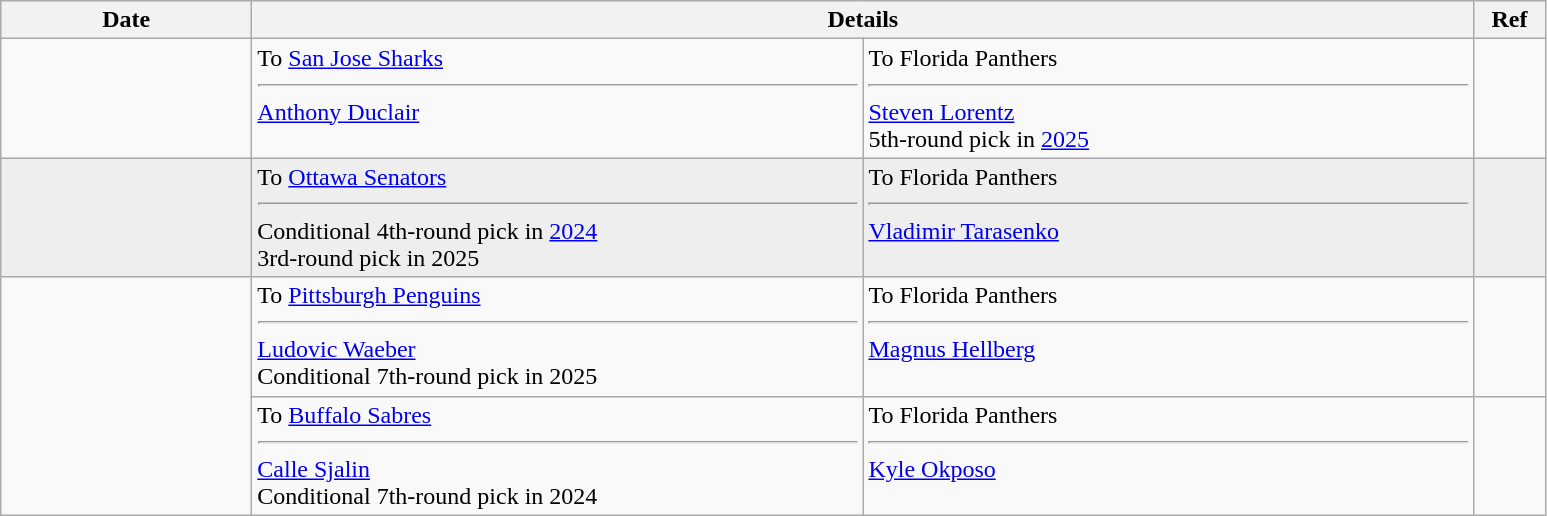<table class="wikitable">
<tr>
<th style="width: 10em;">Date</th>
<th colspan="2">Details</th>
<th style="width: 2.5em;">Ref</th>
</tr>
<tr>
<td></td>
<td style="width: 25em;" valign="top">To <a href='#'>San Jose Sharks</a><hr><a href='#'>Anthony Duclair</a></td>
<td style="width: 25em;" valign="top">To Florida Panthers<hr><a href='#'>Steven Lorentz</a><br>5th-round pick in <a href='#'>2025</a></td>
<td></td>
</tr>
<tr bgcolor="eeeeee">
<td></td>
<td style="width: 25em;" valign="top">To <a href='#'>Ottawa Senators</a><hr>Conditional 4th-round pick in <a href='#'>2024</a><br>3rd-round pick in 2025</td>
<td style="width: 25em;" valign="top">To Florida Panthers<hr><a href='#'>Vladimir Tarasenko</a></td>
<td></td>
</tr>
<tr>
<td rowspan="2"></td>
<td style="width: 25em;" valign="top">To <a href='#'>Pittsburgh Penguins</a><hr><a href='#'>Ludovic Waeber</a><br>Conditional 7th-round pick in 2025</td>
<td style="width: 25em;" valign="top">To Florida Panthers<hr><a href='#'>Magnus Hellberg</a></td>
<td></td>
</tr>
<tr>
<td style="width: 25em;" valign="top">To <a href='#'>Buffalo Sabres</a><hr><a href='#'>Calle Sjalin</a><br>Conditional 7th-round pick in 2024</td>
<td style="width: 25em;" valign="top">To Florida Panthers<hr><a href='#'>Kyle Okposo</a></td>
<td></td>
</tr>
</table>
